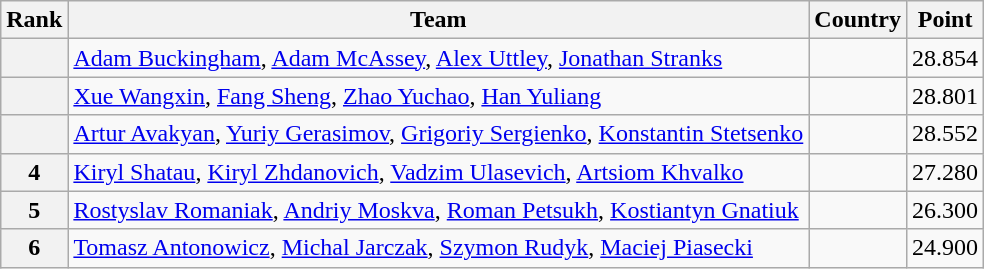<table class="wikitable sortable">
<tr>
<th>Rank</th>
<th>Team</th>
<th>Country</th>
<th>Point</th>
</tr>
<tr>
<th></th>
<td><a href='#'>Adam Buckingham</a>, <a href='#'>Adam McAssey</a>, <a href='#'>Alex Uttley</a>, <a href='#'>Jonathan Stranks</a></td>
<td></td>
<td>28.854</td>
</tr>
<tr>
<th></th>
<td><a href='#'>Xue Wangxin</a>, <a href='#'>Fang Sheng</a>, <a href='#'>Zhao Yuchao</a>, <a href='#'>Han Yuliang</a></td>
<td></td>
<td>28.801</td>
</tr>
<tr>
<th></th>
<td><a href='#'>Artur Avakyan</a>, <a href='#'>Yuriy Gerasimov</a>, <a href='#'>Grigoriy Sergienko</a>, <a href='#'>Konstantin Stetsenko</a></td>
<td></td>
<td>28.552</td>
</tr>
<tr>
<th>4</th>
<td><a href='#'>Kiryl Shatau</a>, <a href='#'>Kiryl Zhdanovich</a>, <a href='#'>Vadzim Ulasevich</a>, <a href='#'>Artsiom Khvalko</a></td>
<td></td>
<td>27.280</td>
</tr>
<tr>
<th>5</th>
<td><a href='#'>Rostyslav Romaniak</a>, <a href='#'>Andriy Moskva</a>, <a href='#'>Roman Petsukh</a>, <a href='#'>Kostiantyn Gnatiuk</a></td>
<td></td>
<td>26.300</td>
</tr>
<tr>
<th>6</th>
<td><a href='#'>Tomasz Antonowicz</a>, <a href='#'>Michal Jarczak</a>, <a href='#'>Szymon Rudyk</a>, <a href='#'>Maciej Piasecki</a></td>
<td></td>
<td>24.900</td>
</tr>
</table>
